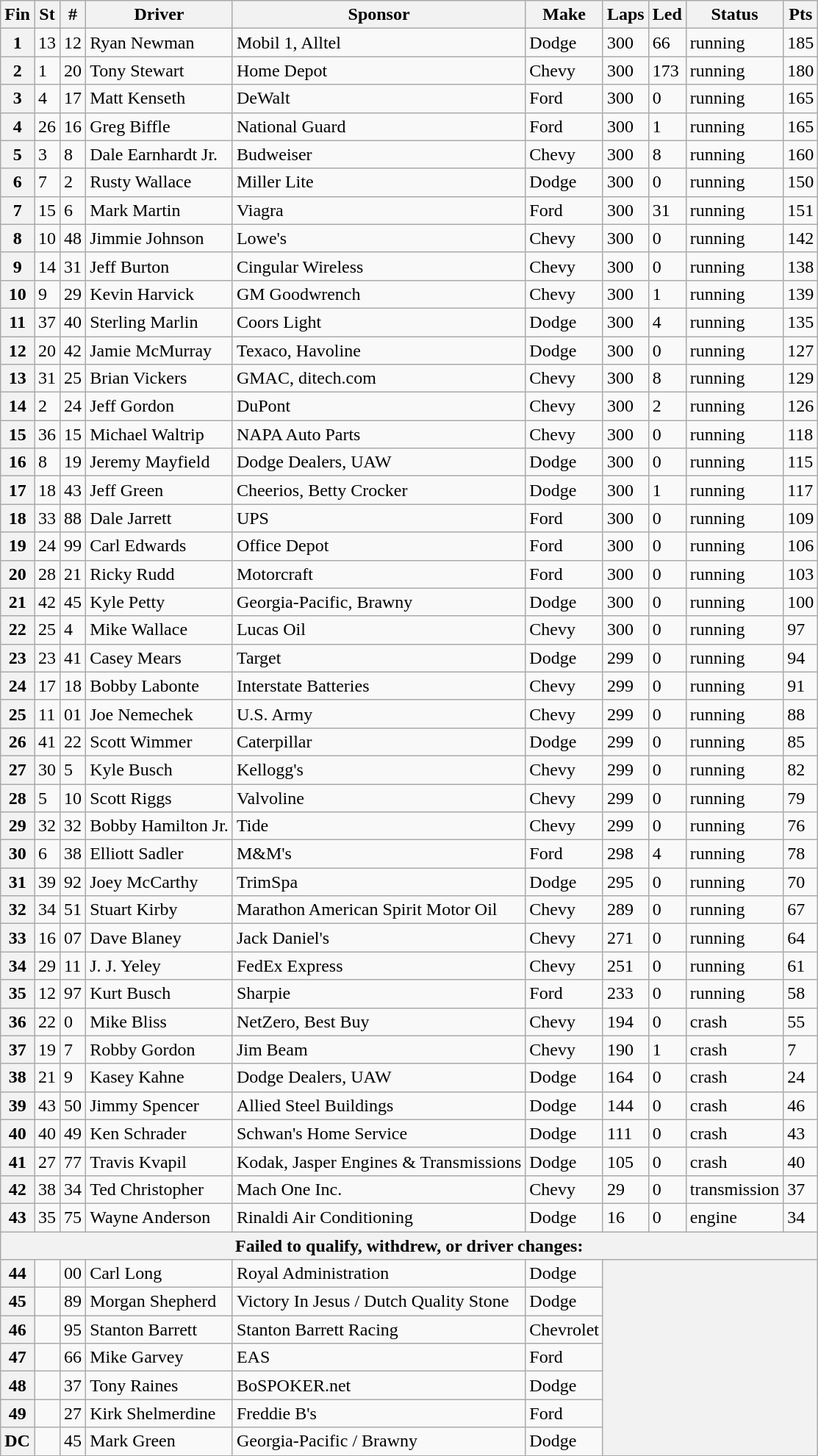<table class="wikitable sortable">
<tr>
<th>Fin</th>
<th>St</th>
<th>#</th>
<th>Driver</th>
<th>Sponsor</th>
<th>Make</th>
<th>Laps</th>
<th>Led</th>
<th>Status</th>
<th>Pts</th>
</tr>
<tr>
<th>1</th>
<td>13</td>
<td>12</td>
<td>Ryan Newman</td>
<td>Mobil 1, Alltel</td>
<td>Dodge</td>
<td>300</td>
<td>66</td>
<td>running</td>
<td>185</td>
</tr>
<tr>
<th>2</th>
<td>1</td>
<td>20</td>
<td>Tony Stewart</td>
<td>Home Depot</td>
<td>Chevy</td>
<td>300</td>
<td>173</td>
<td>running</td>
<td>180</td>
</tr>
<tr>
<th>3</th>
<td>4</td>
<td>17</td>
<td>Matt Kenseth</td>
<td>DeWalt</td>
<td>Ford</td>
<td>300</td>
<td>0</td>
<td>running</td>
<td>165</td>
</tr>
<tr>
<th>4</th>
<td>26</td>
<td>16</td>
<td>Greg Biffle</td>
<td>National Guard</td>
<td>Ford</td>
<td>300</td>
<td>1</td>
<td>running</td>
<td>165</td>
</tr>
<tr>
<th>5</th>
<td>3</td>
<td>8</td>
<td>Dale Earnhardt Jr.</td>
<td>Budweiser</td>
<td>Chevy</td>
<td>300</td>
<td>8</td>
<td>running</td>
<td>160</td>
</tr>
<tr>
<th>6</th>
<td>7</td>
<td>2</td>
<td>Rusty Wallace</td>
<td>Miller Lite</td>
<td>Dodge</td>
<td>300</td>
<td>0</td>
<td>running</td>
<td>150</td>
</tr>
<tr>
<th>7</th>
<td>15</td>
<td>6</td>
<td>Mark Martin</td>
<td>Viagra</td>
<td>Ford</td>
<td>300</td>
<td>31</td>
<td>running</td>
<td>151</td>
</tr>
<tr>
<th>8</th>
<td>10</td>
<td>48</td>
<td>Jimmie Johnson</td>
<td>Lowe's</td>
<td>Chevy</td>
<td>300</td>
<td>0</td>
<td>running</td>
<td>142</td>
</tr>
<tr>
<th>9</th>
<td>14</td>
<td>31</td>
<td>Jeff Burton</td>
<td>Cingular Wireless</td>
<td>Chevy</td>
<td>300</td>
<td>0</td>
<td>running</td>
<td>138</td>
</tr>
<tr>
<th>10</th>
<td>9</td>
<td>29</td>
<td>Kevin Harvick</td>
<td>GM Goodwrench</td>
<td>Chevy</td>
<td>300</td>
<td>1</td>
<td>running</td>
<td>139</td>
</tr>
<tr>
<th>11</th>
<td>37</td>
<td>40</td>
<td>Sterling Marlin</td>
<td>Coors Light</td>
<td>Dodge</td>
<td>300</td>
<td>4</td>
<td>running</td>
<td>135</td>
</tr>
<tr>
<th>12</th>
<td>20</td>
<td>42</td>
<td>Jamie McMurray</td>
<td>Texaco, Havoline</td>
<td>Dodge</td>
<td>300</td>
<td>0</td>
<td>running</td>
<td>127</td>
</tr>
<tr>
<th>13</th>
<td>31</td>
<td>25</td>
<td>Brian Vickers</td>
<td>GMAC, ditech.com</td>
<td>Chevy</td>
<td>300</td>
<td>8</td>
<td>running</td>
<td>129</td>
</tr>
<tr>
<th>14</th>
<td>2</td>
<td>24</td>
<td>Jeff Gordon</td>
<td>DuPont</td>
<td>Chevy</td>
<td>300</td>
<td>2</td>
<td>running</td>
<td>126</td>
</tr>
<tr>
<th>15</th>
<td>36</td>
<td>15</td>
<td>Michael Waltrip</td>
<td>NAPA Auto Parts</td>
<td>Chevy</td>
<td>300</td>
<td>0</td>
<td>running</td>
<td>118</td>
</tr>
<tr>
<th>16</th>
<td>8</td>
<td>19</td>
<td>Jeremy Mayfield</td>
<td>Dodge Dealers, UAW</td>
<td>Dodge</td>
<td>300</td>
<td>0</td>
<td>running</td>
<td>115</td>
</tr>
<tr>
<th>17</th>
<td>18</td>
<td>43</td>
<td>Jeff Green</td>
<td>Cheerios, Betty Crocker</td>
<td>Dodge</td>
<td>300</td>
<td>1</td>
<td>running</td>
<td>117</td>
</tr>
<tr>
<th>18</th>
<td>33</td>
<td>88</td>
<td>Dale Jarrett</td>
<td>UPS</td>
<td>Ford</td>
<td>300</td>
<td>0</td>
<td>running</td>
<td>109</td>
</tr>
<tr>
<th>19</th>
<td>24</td>
<td>99</td>
<td>Carl Edwards</td>
<td>Office Depot</td>
<td>Ford</td>
<td>300</td>
<td>0</td>
<td>running</td>
<td>106</td>
</tr>
<tr>
<th>20</th>
<td>28</td>
<td>21</td>
<td>Ricky Rudd</td>
<td>Motorcraft</td>
<td>Ford</td>
<td>300</td>
<td>0</td>
<td>running</td>
<td>103</td>
</tr>
<tr>
<th>21</th>
<td>42</td>
<td>45</td>
<td>Kyle Petty</td>
<td>Georgia-Pacific, Brawny</td>
<td>Dodge</td>
<td>300</td>
<td>0</td>
<td>running</td>
<td>100</td>
</tr>
<tr>
<th>22</th>
<td>25</td>
<td>4</td>
<td>Mike Wallace</td>
<td>Lucas Oil</td>
<td>Chevy</td>
<td>300</td>
<td>0</td>
<td>running</td>
<td>97</td>
</tr>
<tr>
<th>23</th>
<td>23</td>
<td>41</td>
<td>Casey Mears</td>
<td>Target</td>
<td>Dodge</td>
<td>299</td>
<td>0</td>
<td>running</td>
<td>94</td>
</tr>
<tr>
<th>24</th>
<td>17</td>
<td>18</td>
<td>Bobby Labonte</td>
<td>Interstate Batteries</td>
<td>Chevy</td>
<td>299</td>
<td>0</td>
<td>running</td>
<td>91</td>
</tr>
<tr>
<th>25</th>
<td>11</td>
<td>01</td>
<td>Joe Nemechek</td>
<td>U.S. Army</td>
<td>Chevy</td>
<td>299</td>
<td>0</td>
<td>running</td>
<td>88</td>
</tr>
<tr>
<th>26</th>
<td>41</td>
<td>22</td>
<td>Scott Wimmer</td>
<td>Caterpillar</td>
<td>Dodge</td>
<td>299</td>
<td>0</td>
<td>running</td>
<td>85</td>
</tr>
<tr>
<th>27</th>
<td>30</td>
<td>5</td>
<td>Kyle Busch</td>
<td>Kellogg's</td>
<td>Chevy</td>
<td>299</td>
<td>0</td>
<td>running</td>
<td>82</td>
</tr>
<tr>
<th>28</th>
<td>5</td>
<td>10</td>
<td>Scott Riggs</td>
<td>Valvoline</td>
<td>Chevy</td>
<td>299</td>
<td>0</td>
<td>running</td>
<td>79</td>
</tr>
<tr>
<th>29</th>
<td>32</td>
<td>32</td>
<td>Bobby Hamilton Jr.</td>
<td>Tide</td>
<td>Chevy</td>
<td>299</td>
<td>0</td>
<td>running</td>
<td>76</td>
</tr>
<tr>
<th>30</th>
<td>6</td>
<td>38</td>
<td>Elliott Sadler</td>
<td>M&M's</td>
<td>Ford</td>
<td>298</td>
<td>4</td>
<td>running</td>
<td>78</td>
</tr>
<tr>
<th>31</th>
<td>39</td>
<td>92</td>
<td>Joey McCarthy</td>
<td>TrimSpa</td>
<td>Dodge</td>
<td>295</td>
<td>0</td>
<td>running</td>
<td>70</td>
</tr>
<tr>
<th>32</th>
<td>34</td>
<td>51</td>
<td>Stuart Kirby</td>
<td>Marathon American Spirit Motor Oil</td>
<td>Chevy</td>
<td>289</td>
<td>0</td>
<td>running</td>
<td>67</td>
</tr>
<tr>
<th>33</th>
<td>16</td>
<td>07</td>
<td>Dave Blaney</td>
<td>Jack Daniel's</td>
<td>Chevy</td>
<td>271</td>
<td>0</td>
<td>running</td>
<td>64</td>
</tr>
<tr>
<th>34</th>
<td>29</td>
<td>11</td>
<td>J. J. Yeley</td>
<td>FedEx Express</td>
<td>Chevy</td>
<td>251</td>
<td>0</td>
<td>running</td>
<td>61</td>
</tr>
<tr>
<th>35</th>
<td>12</td>
<td>97</td>
<td>Kurt Busch</td>
<td>Sharpie</td>
<td>Ford</td>
<td>233</td>
<td>0</td>
<td>running</td>
<td>58</td>
</tr>
<tr>
<th>36</th>
<td>22</td>
<td>0</td>
<td>Mike Bliss</td>
<td>NetZero, Best Buy</td>
<td>Chevy</td>
<td>194</td>
<td>0</td>
<td>crash</td>
<td>55</td>
</tr>
<tr>
<th>37</th>
<td>19</td>
<td>7</td>
<td>Robby Gordon</td>
<td>Jim Beam</td>
<td>Chevy</td>
<td>190</td>
<td>1</td>
<td>crash</td>
<td>7</td>
</tr>
<tr>
<th>38</th>
<td>21</td>
<td>9</td>
<td>Kasey Kahne</td>
<td>Dodge Dealers, UAW</td>
<td>Dodge</td>
<td>164</td>
<td>0</td>
<td>crash</td>
<td>24</td>
</tr>
<tr>
<th>39</th>
<td>43</td>
<td>50</td>
<td>Jimmy Spencer</td>
<td>Allied Steel Buildings</td>
<td>Dodge</td>
<td>144</td>
<td>0</td>
<td>crash</td>
<td>46</td>
</tr>
<tr>
<th>40</th>
<td>40</td>
<td>49</td>
<td>Ken Schrader</td>
<td>Schwan's Home Service</td>
<td>Dodge</td>
<td>111</td>
<td>0</td>
<td>crash</td>
<td>43</td>
</tr>
<tr>
<th>41</th>
<td>27</td>
<td>77</td>
<td>Travis Kvapil</td>
<td>Kodak, Jasper Engines & Transmissions</td>
<td>Dodge</td>
<td>105</td>
<td>0</td>
<td>crash</td>
<td>40</td>
</tr>
<tr>
<th>42</th>
<td>38</td>
<td>34</td>
<td>Ted Christopher</td>
<td>Mach One Inc.</td>
<td>Chevy</td>
<td>29</td>
<td>0</td>
<td>transmission</td>
<td>37</td>
</tr>
<tr>
<th>43</th>
<td>35</td>
<td>75</td>
<td>Wayne Anderson</td>
<td>Rinaldi Air Conditioning</td>
<td>Dodge</td>
<td>16</td>
<td>0</td>
<td>engine</td>
<td>34</td>
</tr>
<tr>
<th colspan="10">Failed to qualify, withdrew, or driver changes:</th>
</tr>
<tr>
<th>44</th>
<td></td>
<td>00</td>
<td>Carl Long</td>
<td>Royal Administration</td>
<td>Dodge</td>
<th colspan="4" rowspan="7"></th>
</tr>
<tr>
<th>45</th>
<td></td>
<td>89</td>
<td>Morgan Shepherd</td>
<td>Victory In Jesus / Dutch Quality Stone</td>
<td>Dodge</td>
</tr>
<tr>
<th>46</th>
<td></td>
<td>95</td>
<td>Stanton Barrett</td>
<td>Stanton Barrett Racing</td>
<td>Chevrolet</td>
</tr>
<tr>
<th>47</th>
<td></td>
<td>66</td>
<td>Mike Garvey</td>
<td>EAS</td>
<td>Ford</td>
</tr>
<tr>
<th>48</th>
<td></td>
<td>37</td>
<td>Tony Raines</td>
<td>BoSPOKER.net</td>
<td>Dodge</td>
</tr>
<tr>
<th>49</th>
<td></td>
<td>27</td>
<td>Kirk Shelmerdine</td>
<td>Freddie B's</td>
<td>Ford</td>
</tr>
<tr>
<th>DC</th>
<td></td>
<td>45</td>
<td>Mark Green</td>
<td>Georgia-Pacific / Brawny</td>
<td>Dodge</td>
</tr>
</table>
